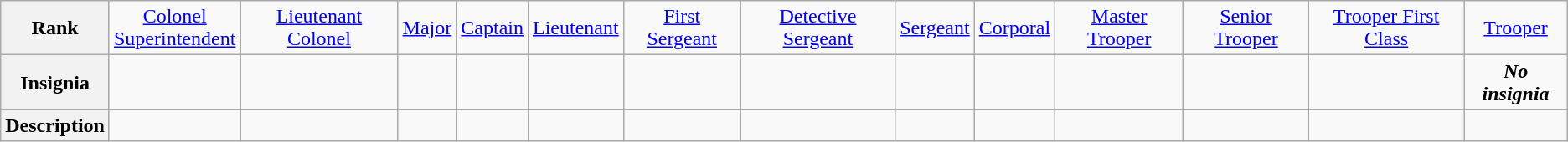<table class="wikitable">
<tr style="text-align:center;">
<th>Rank</th>
<td><a href='#'>Colonel</a><br><a href='#'>Superintendent</a></td>
<td><a href='#'>Lieutenant Colonel</a></td>
<td><a href='#'>Major</a></td>
<td><a href='#'>Captain</a></td>
<td><a href='#'>Lieutenant</a></td>
<td><a href='#'>First Sergeant</a></td>
<td><a href='#'>Detective Sergeant</a></td>
<td><a href='#'>Sergeant</a></td>
<td><a href='#'>Corporal</a></td>
<td><a href='#'>Master Trooper</a></td>
<td><a href='#'>Senior Trooper</a></td>
<td><a href='#'>Trooper First Class</a></td>
<td><a href='#'>Trooper</a></td>
</tr>
<tr style="text-align:center;">
<th>Insignia</th>
<td></td>
<td></td>
<td></td>
<td></td>
<td></td>
<td></td>
<td></td>
<td></td>
<td></td>
<td></td>
<td></td>
<td></td>
<td><strong><em>No insignia</em></strong></td>
</tr>
<tr style="text-align:center;">
<th>Description</th>
<td></td>
<td></td>
<td></td>
<td></td>
<td></td>
<td></td>
<td></td>
<td></td>
<td></td>
<td></td>
<td></td>
<td></td>
<td></td>
</tr>
</table>
